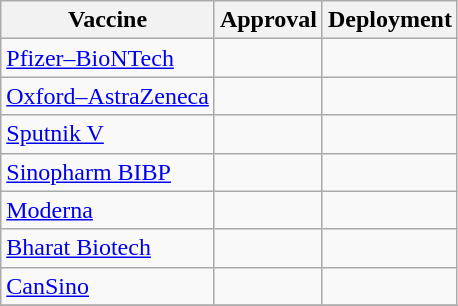<table class="wikitable">
<tr>
<th>Vaccine</th>
<th>Approval</th>
<th>Deployment</th>
</tr>
<tr>
<td><a href='#'>Pfizer–BioNTech</a></td>
<td></td>
<td></td>
</tr>
<tr>
<td><a href='#'>Oxford–AstraZeneca</a></td>
<td></td>
<td></td>
</tr>
<tr>
<td><a href='#'>Sputnik V</a></td>
<td></td>
<td></td>
</tr>
<tr>
<td><a href='#'>Sinopharm BIBP</a></td>
<td></td>
<td></td>
</tr>
<tr>
<td><a href='#'>Moderna</a></td>
<td></td>
<td></td>
</tr>
<tr>
<td><a href='#'>Bharat Biotech</a></td>
<td></td>
<td></td>
</tr>
<tr>
<td><a href='#'>CanSino</a></td>
<td></td>
<td></td>
</tr>
<tr>
</tr>
</table>
